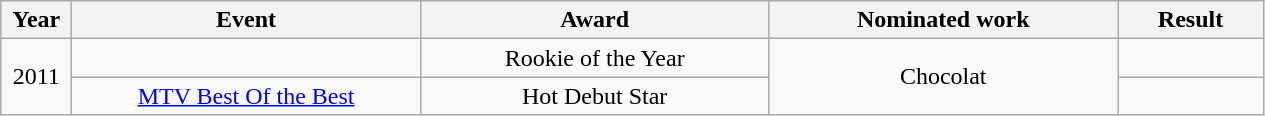<table class="wikitable">
<tr>
<th width="40">Year</th>
<th width="225">Event</th>
<th width="225">Award</th>
<th width="225">Nominated work</th>
<th width="90">Result</th>
</tr>
<tr>
<td align="center" rowspan="2">2011</td>
<td align="center" rowspan="1"></td>
<td align="center" rowspan="1">Rookie of the Year</td>
<td align="center" rowspan="2">Chocolat</td>
<td></td>
</tr>
<tr>
<td align="center" rowspan="1"><a href='#'>MTV Best Of the Best</a></td>
<td rowspan="1" align="center">Hot Debut Star</td>
<td></td>
</tr>
</table>
